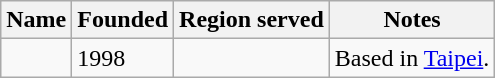<table class="wikitable sortable">
<tr>
<th>Name</th>
<th>Founded</th>
<th>Region served</th>
<th>Notes</th>
</tr>
<tr>
<td></td>
<td>1998</td>
<td></td>
<td>Based in <a href='#'>Taipei</a>.</td>
</tr>
</table>
